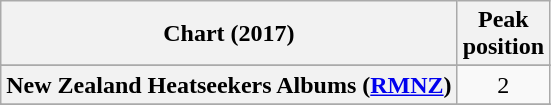<table class="wikitable sortable plainrowheaders" style="text-align:center">
<tr>
<th scope="col">Chart (2017)</th>
<th scope="col">Peak<br> position</th>
</tr>
<tr>
</tr>
<tr>
<th scope="row">New Zealand Heatseekers Albums (<a href='#'>RMNZ</a>)</th>
<td>2</td>
</tr>
<tr>
</tr>
<tr>
</tr>
</table>
